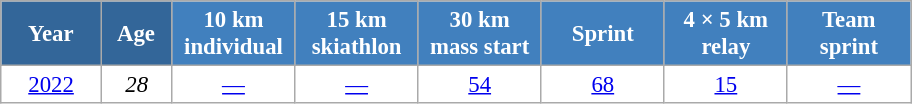<table class="wikitable" style="font-size:95%; text-align:center; border:grey solid 1px; border-collapse:collapse; background:#ffffff;">
<tr>
<th style="background-color:#369; color:white; width:60px;"> Year </th>
<th style="background-color:#369; color:white; width:40px;"> Age </th>
<th style="background-color:#4180be; color:white; width:75px;"> 10 km <br> individual </th>
<th style="background-color:#4180be; color:white; width:75px;"> 15 km <br> skiathlon </th>
<th style="background-color:#4180be; color:white; width:75px;"> 30 km <br> mass start </th>
<th style="background-color:#4180be; color:white; width:75px;"> Sprint </th>
<th style="background-color:#4180be; color:white; width:75px;"> 4 × 5 km <br> relay </th>
<th style="background-color:#4180be; color:white; width:75px;"> Team <br> sprint </th>
</tr>
<tr>
<td><a href='#'>2022</a></td>
<td><em>28</em></td>
<td><a href='#'>—</a></td>
<td><a href='#'>—</a></td>
<td><a href='#'>54</a></td>
<td><a href='#'>68</a></td>
<td><a href='#'>15</a></td>
<td><a href='#'>—</a></td>
</tr>
</table>
